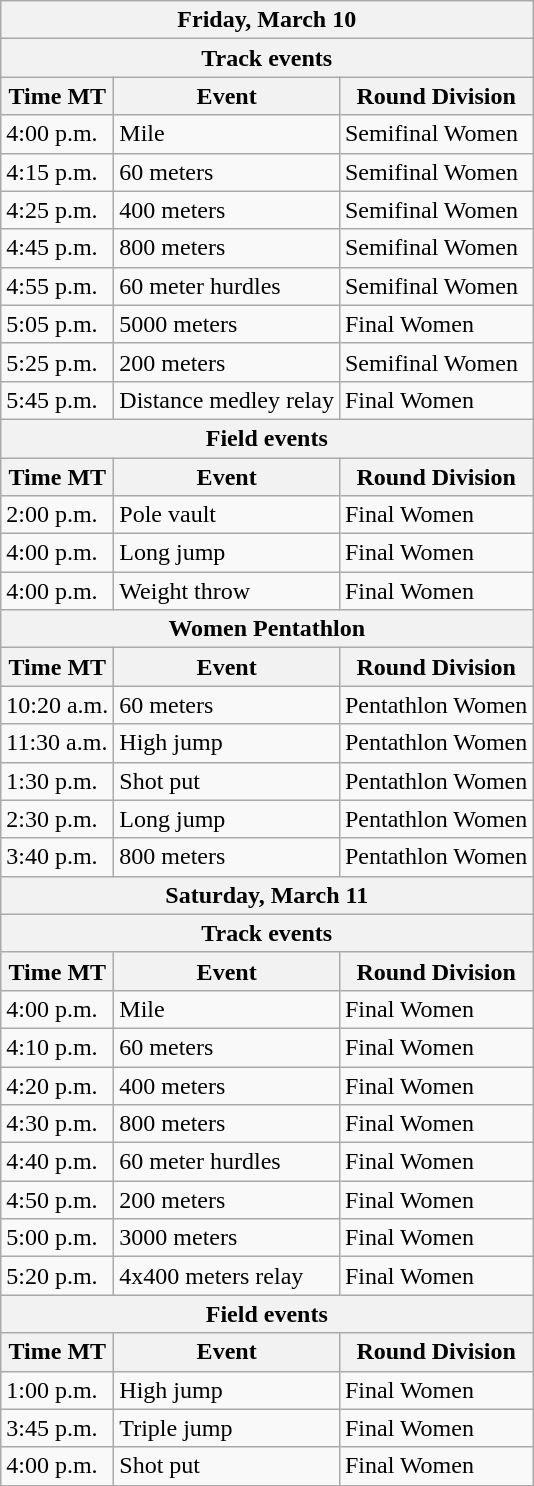<table class="wikitable collapsible">
<tr>
<th colspan="6">Friday, March 10</th>
</tr>
<tr>
<th colspan="6">Track events</th>
</tr>
<tr>
<th>Time MT</th>
<th>Event</th>
<th>Round Division</th>
</tr>
<tr>
<td>4:00 p.m.</td>
<td>Mile</td>
<td>Semifinal Women</td>
</tr>
<tr>
<td>4:15 p.m.</td>
<td>60 meters</td>
<td>Semifinal Women</td>
</tr>
<tr>
<td>4:25 p.m.</td>
<td>400 meters</td>
<td>Semifinal Women</td>
</tr>
<tr>
<td>4:45 p.m.</td>
<td>800 meters</td>
<td>Semifinal Women</td>
</tr>
<tr>
<td>4:55 p.m.</td>
<td>60 meter hurdles</td>
<td>Semifinal Women</td>
</tr>
<tr>
<td>5:05 p.m.</td>
<td>5000 meters</td>
<td>Final Women</td>
</tr>
<tr>
<td>5:25 p.m.</td>
<td>200 meters</td>
<td>Semifinal Women</td>
</tr>
<tr>
<td>5:45 p.m.</td>
<td>Distance medley relay</td>
<td>Final Women</td>
</tr>
<tr>
<th colspan="6">Field events</th>
</tr>
<tr>
<th>Time MT</th>
<th>Event</th>
<th>Round Division</th>
</tr>
<tr>
<td>2:00 p.m.</td>
<td>Pole vault</td>
<td>Final Women</td>
</tr>
<tr>
<td>4:00 p.m.</td>
<td>Long jump</td>
<td>Final Women</td>
</tr>
<tr>
<td>4:00 p.m.</td>
<td>Weight throw</td>
<td>Final Women</td>
</tr>
<tr>
<th colspan="6">Women Pentathlon</th>
</tr>
<tr>
<th>Time MT</th>
<th>Event</th>
<th>Round Division</th>
</tr>
<tr>
<td>10:20 a.m.</td>
<td>60 meters</td>
<td>Pentathlon Women</td>
</tr>
<tr>
<td>11:30 a.m.</td>
<td>High jump</td>
<td>Pentathlon Women</td>
</tr>
<tr>
<td>1:30 p.m.</td>
<td>Shot put</td>
<td>Pentathlon Women</td>
</tr>
<tr>
<td>2:30 p.m.</td>
<td>Long jump</td>
<td>Pentathlon Women</td>
</tr>
<tr>
<td>3:40 p.m.</td>
<td>800 meters</td>
<td>Pentathlon Women</td>
</tr>
<tr>
<th colspan="6">Saturday, March 11</th>
</tr>
<tr>
<th colspan="6">Track events</th>
</tr>
<tr>
<th>Time MT</th>
<th>Event</th>
<th>Round Division</th>
</tr>
<tr>
<td>4:00 p.m.</td>
<td>Mile</td>
<td>Final Women</td>
</tr>
<tr>
<td>4:10 p.m.</td>
<td>60 meters</td>
<td>Final Women</td>
</tr>
<tr>
<td>4:20 p.m.</td>
<td>400 meters</td>
<td>Final Women</td>
</tr>
<tr>
<td>4:30 p.m.</td>
<td>800 meters</td>
<td>Final Women</td>
</tr>
<tr>
<td>4:40 p.m.</td>
<td>60 meter hurdles</td>
<td>Final Women</td>
</tr>
<tr>
<td>4:50 p.m.</td>
<td>200 meters</td>
<td>Final Women</td>
</tr>
<tr>
<td>5:00 p.m.</td>
<td>3000 meters</td>
<td>Final Women</td>
</tr>
<tr>
<td>5:20 p.m.</td>
<td>4x400 meters relay</td>
<td>Final Women</td>
</tr>
<tr>
<th colspan="6">Field events</th>
</tr>
<tr>
<th>Time MT</th>
<th>Event</th>
<th>Round Division</th>
</tr>
<tr>
<td>1:00 p.m.</td>
<td>High jump</td>
<td>Final Women</td>
</tr>
<tr>
<td>3:45 p.m.</td>
<td>Triple jump</td>
<td>Final Women</td>
</tr>
<tr>
<td>4:00 p.m.</td>
<td>Shot put</td>
<td>Final Women</td>
</tr>
</table>
